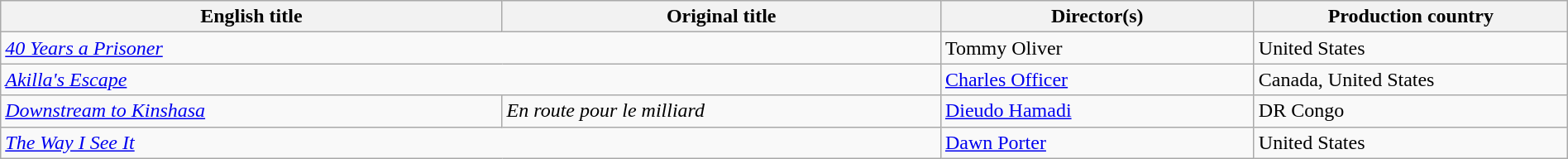<table class="wikitable" width=100%>
<tr>
<th scope="col" width="32%">English title</th>
<th scope="col" width="28%">Original title</th>
<th scope="col" width="20%">Director(s)</th>
<th scope="col" width="20%">Production country</th>
</tr>
<tr>
<td colspan=2><em><a href='#'>40 Years a Prisoner</a></em></td>
<td>Tommy Oliver</td>
<td>United States</td>
</tr>
<tr>
<td colspan=2><em><a href='#'>Akilla's Escape</a></em></td>
<td><a href='#'>Charles Officer</a></td>
<td>Canada, United States</td>
</tr>
<tr>
<td><em><a href='#'>Downstream to Kinshasa</a></em></td>
<td><em>En route pour le milliard</em></td>
<td><a href='#'>Dieudo Hamadi</a></td>
<td>DR Congo</td>
</tr>
<tr>
<td colspan=2><em><a href='#'>The Way I See It</a></em></td>
<td><a href='#'>Dawn Porter</a></td>
<td>United States</td>
</tr>
</table>
